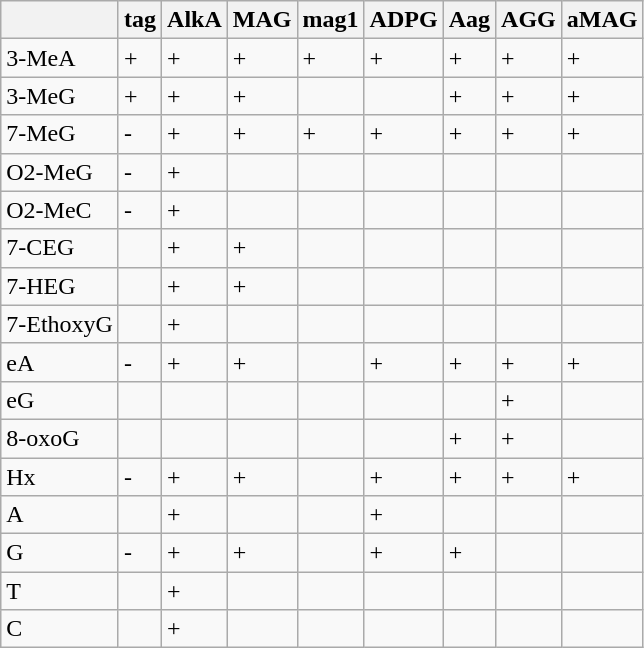<table class="wikitable">
<tr>
<th></th>
<th>tag</th>
<th>AlkA</th>
<th>MAG</th>
<th>mag1</th>
<th>ADPG</th>
<th>Aag</th>
<th>AGG</th>
<th>aMAG</th>
</tr>
<tr>
<td>3-MeA</td>
<td>+</td>
<td>+</td>
<td>+</td>
<td>+</td>
<td>+</td>
<td>+</td>
<td>+</td>
<td>+</td>
</tr>
<tr>
<td>3-MeG</td>
<td>+</td>
<td>+</td>
<td>+</td>
<td></td>
<td></td>
<td>+</td>
<td>+</td>
<td>+</td>
</tr>
<tr>
<td>7-MeG</td>
<td>-</td>
<td>+</td>
<td>+</td>
<td>+</td>
<td>+</td>
<td>+</td>
<td>+</td>
<td>+</td>
</tr>
<tr>
<td>O2-MeG</td>
<td>-</td>
<td>+</td>
<td></td>
<td></td>
<td></td>
<td></td>
<td></td>
<td></td>
</tr>
<tr>
<td>O2-MeC</td>
<td>-</td>
<td>+</td>
<td></td>
<td></td>
<td></td>
<td></td>
<td></td>
<td></td>
</tr>
<tr>
<td>7-CEG</td>
<td></td>
<td>+</td>
<td>+</td>
<td></td>
<td></td>
<td></td>
<td></td>
<td></td>
</tr>
<tr>
<td>7-HEG</td>
<td></td>
<td>+</td>
<td>+</td>
<td></td>
<td></td>
<td></td>
<td></td>
<td></td>
</tr>
<tr>
<td>7-EthoxyG</td>
<td></td>
<td>+</td>
<td></td>
<td></td>
<td></td>
<td></td>
<td></td>
<td></td>
</tr>
<tr>
<td>eA</td>
<td>-</td>
<td>+</td>
<td>+</td>
<td></td>
<td>+</td>
<td>+</td>
<td>+</td>
<td>+</td>
</tr>
<tr>
<td>eG</td>
<td></td>
<td></td>
<td></td>
<td></td>
<td></td>
<td></td>
<td>+</td>
<td></td>
</tr>
<tr>
<td>8-oxoG</td>
<td></td>
<td></td>
<td></td>
<td></td>
<td></td>
<td>+</td>
<td>+</td>
<td></td>
</tr>
<tr>
<td>Hx</td>
<td>-</td>
<td>+</td>
<td>+</td>
<td></td>
<td>+</td>
<td>+</td>
<td>+</td>
<td>+</td>
</tr>
<tr>
<td>A</td>
<td></td>
<td>+</td>
<td></td>
<td></td>
<td>+</td>
<td></td>
<td></td>
<td></td>
</tr>
<tr>
<td>G</td>
<td>-</td>
<td>+</td>
<td>+</td>
<td></td>
<td>+</td>
<td>+</td>
<td></td>
<td></td>
</tr>
<tr>
<td>T</td>
<td></td>
<td>+</td>
<td></td>
<td></td>
<td></td>
<td></td>
<td></td>
<td></td>
</tr>
<tr>
<td>C</td>
<td></td>
<td>+</td>
<td></td>
<td></td>
<td></td>
<td></td>
<td></td>
<td></td>
</tr>
</table>
